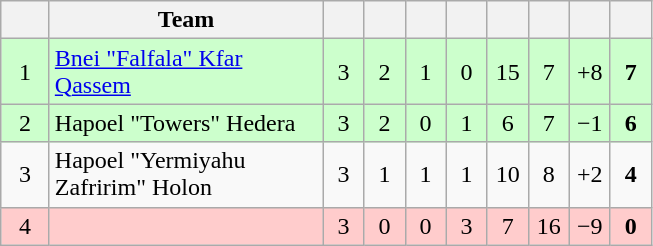<table class="wikitable" style="text-align: center;">
<tr>
<th width="25"></th>
<th width="175">Team</th>
<th width="20"></th>
<th width="20"></th>
<th width="20"></th>
<th width="20"></th>
<th width="20"></th>
<th width="20"></th>
<th width="20"></th>
<th width="20"></th>
</tr>
<tr style="background:#cfc;">
<td>1</td>
<td align="left"><a href='#'>Bnei "Falfala" Kfar Qassem</a></td>
<td>3</td>
<td>2</td>
<td>1</td>
<td>0</td>
<td>15</td>
<td>7</td>
<td>+8</td>
<td><strong>7</strong></td>
</tr>
<tr style="background:#cfc;">
<td>2</td>
<td align="left">Hapoel "Towers" Hedera</td>
<td>3</td>
<td>2</td>
<td>0</td>
<td>1</td>
<td>6</td>
<td>7</td>
<td>−1</td>
<td><strong>6</strong></td>
</tr>
<tr>
<td>3</td>
<td align="left">Hapoel "Yermiyahu Zafririm" Holon</td>
<td>3</td>
<td>1</td>
<td>1</td>
<td>1</td>
<td>10</td>
<td>8</td>
<td>+2</td>
<td><strong>4</strong></td>
</tr>
<tr style="background:#fcc;">
<td>4</td>
<td align="left"></td>
<td>3</td>
<td>0</td>
<td>0</td>
<td>3</td>
<td>7</td>
<td>16</td>
<td>−9</td>
<td><strong>0</strong></td>
</tr>
</table>
